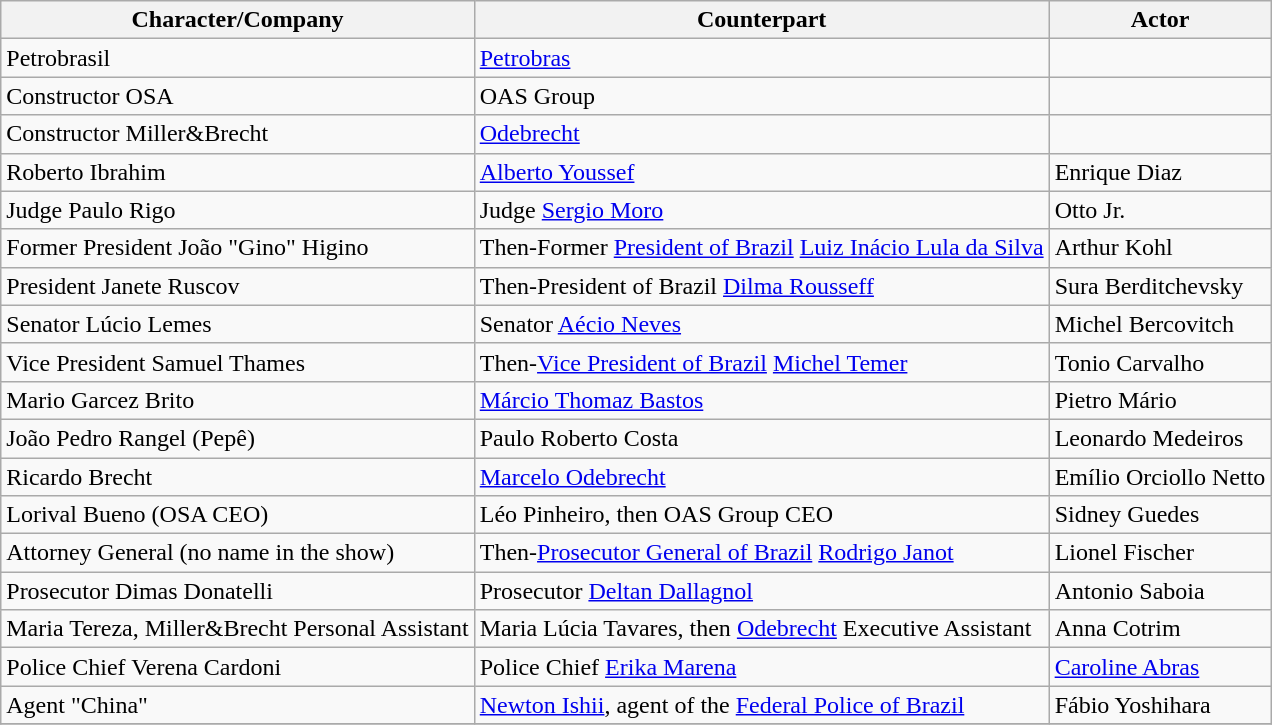<table border=0 cellpadding=3 cellspacing=1 style="text-align:left;" class="wikitable sortable">
<tr>
<th>Character/Company</th>
<th>Counterpart</th>
<th>Actor</th>
</tr>
<tr>
<td>Petrobrasil</td>
<td><a href='#'>Petrobras</a></td>
<td></td>
</tr>
<tr>
<td>Constructor OSA</td>
<td>OAS Group</td>
<td></td>
</tr>
<tr>
<td>Constructor Miller&Brecht</td>
<td><a href='#'>Odebrecht</a></td>
<td></td>
</tr>
<tr>
<td>Roberto Ibrahim</td>
<td><a href='#'>Alberto Youssef</a></td>
<td>Enrique Diaz</td>
</tr>
<tr>
<td>Judge Paulo Rigo</td>
<td>Judge <a href='#'>Sergio Moro</a></td>
<td>Otto Jr.</td>
</tr>
<tr>
<td>Former President João "Gino" Higino</td>
<td>Then-Former <a href='#'>President of Brazil</a> <a href='#'>Luiz Inácio Lula da Silva</a></td>
<td>Arthur Kohl</td>
</tr>
<tr>
<td>President Janete Ruscov</td>
<td>Then-President of Brazil <a href='#'>Dilma Rousseff</a></td>
<td>Sura Berditchevsky</td>
</tr>
<tr>
<td>Senator Lúcio Lemes</td>
<td>Senator <a href='#'>Aécio Neves</a></td>
<td>Michel Bercovitch</td>
</tr>
<tr>
<td>Vice President Samuel Thames</td>
<td>Then-<a href='#'>Vice President of Brazil</a> <a href='#'>Michel Temer</a></td>
<td>Tonio Carvalho</td>
</tr>
<tr>
<td>Mario Garcez Brito</td>
<td><a href='#'>Márcio Thomaz Bastos</a></td>
<td>Pietro Mário</td>
</tr>
<tr>
<td>João Pedro Rangel (Pepê)</td>
<td>Paulo Roberto Costa</td>
<td>Leonardo Medeiros</td>
</tr>
<tr>
<td>Ricardo Brecht</td>
<td><a href='#'>Marcelo Odebrecht</a></td>
<td>Emílio Orciollo Netto</td>
</tr>
<tr>
<td>Lorival Bueno (OSA CEO)</td>
<td>Léo Pinheiro, then OAS Group CEO</td>
<td>Sidney Guedes</td>
</tr>
<tr>
<td>Attorney General (no name in the show)</td>
<td>Then-<a href='#'>Prosecutor General of Brazil</a> <a href='#'>Rodrigo Janot</a></td>
<td>Lionel Fischer</td>
</tr>
<tr>
<td>Prosecutor Dimas Donatelli</td>
<td>Prosecutor <a href='#'>Deltan Dallagnol</a></td>
<td>Antonio Saboia</td>
</tr>
<tr>
<td>Maria Tereza, Miller&Brecht Personal Assistant</td>
<td>Maria Lúcia Tavares, then <a href='#'>Odebrecht</a> Executive Assistant</td>
<td>Anna Cotrim</td>
</tr>
<tr>
<td>Police Chief Verena Cardoni</td>
<td>Police Chief <a href='#'>Erika Marena</a></td>
<td><a href='#'>Caroline Abras</a></td>
</tr>
<tr>
<td>Agent "China"</td>
<td><a href='#'>Newton Ishii</a>, agent of the <a href='#'>Federal Police of Brazil</a></td>
<td>Fábio Yoshihara</td>
</tr>
<tr>
</tr>
</table>
